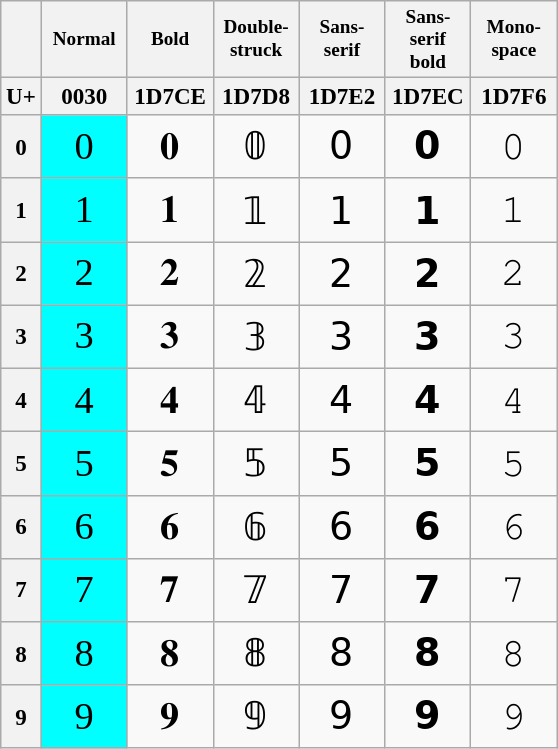<table class="wikitable" style="text-align: center; font-size: 160%;">
<tr style="font-size: 50%">
<th></th>
<th style="width:4em">Normal</th>
<th style="width:4em">Bold</th>
<th style="width:4em">Double-<br>struck</th>
<th style="width:4em">Sans-<br>serif</th>
<th style="width:4em">Sans-<br>serif<br>bold</th>
<th style="width:4em">Mono-<br>space</th>
</tr>
<tr style="font-size: 60%">
<th>U+</th>
<th>0030</th>
<th>1D7CE</th>
<th>1D7D8</th>
<th>1D7E2</th>
<th>1D7EC</th>
<th>1D7F6</th>
</tr>
<tr>
<th style="font-size:60%;">0</th>
<td style="font-family:serif; background:aqua">0</td>
<td title="U+1D7CE: MATHEMATICAL BOLD DIGIT ZERO">𝟎</td>
<td title="U+1D7D8: MATHEMATICAL DOUBLE-STRUCK DIGIT ZERO">𝟘</td>
<td title="U+1D7E2: MATHEMATICAL SANS-SERIF DIGIT ZERO">𝟢</td>
<td title="U+1D7EC: MATHEMATICAL SANS-SERIF BOLD DIGIT ZERO">𝟬</td>
<td title="U+1D7F6: MATHEMATICAL MONOSPACE DIGIT ZERO">𝟶</td>
</tr>
<tr>
<th style="font-size:60%;">1</th>
<td style="font-family:serif; background:aqua">1</td>
<td title="U+1D7CF: MATHEMATICAL BOLD DIGIT ONE">𝟏</td>
<td title="U+1D7D9: MATHEMATICAL DOUBLE-STRUCK DIGIT ONE">𝟙</td>
<td title="U+1D7E3: MATHEMATICAL SANS-SERIF DIGIT ONE">𝟣</td>
<td title="U+1D7ED: MATHEMATICAL SANS-SERIF BOLD DIGIT ONE">𝟭</td>
<td title="U+1D7F7: MATHEMATICAL MONOSPACE DIGIT ONE">𝟷</td>
</tr>
<tr>
<th style="font-size:60%;">2</th>
<td style="font-family:serif; background:aqua">2</td>
<td title="U+1D7D0: MATHEMATICAL BOLD DIGIT TWO">𝟐</td>
<td title="U+1D7DA: MATHEMATICAL DOUBLE-STRUCK DIGIT TWO">𝟚</td>
<td title="U+1D7E4: MATHEMATICAL SANS-SERIF DIGIT TWO">𝟤</td>
<td title="U+1D7EE: MATHEMATICAL SANS-SERIF BOLD DIGIT TWO">𝟮</td>
<td title="U+1D7F8: MATHEMATICAL MONOSPACE DIGIT TWO">𝟸</td>
</tr>
<tr>
<th style="font-size:60%;">3</th>
<td style="font-family:serif; background:aqua">3</td>
<td title="U+1D7D1: MATHEMATICAL BOLD DIGIT THREE">𝟑</td>
<td title="U+1D7DB: MATHEMATICAL DOUBLE-STRUCK DIGIT THREE">𝟛</td>
<td title="U+1D7E5: MATHEMATICAL SANS-SERIF DIGIT THREE">𝟥</td>
<td title="U+1D7EF: MATHEMATICAL SANS-SERIF BOLD DIGIT THREE">𝟯</td>
<td title="U+1D7F9: MATHEMATICAL MONOSPACE DIGIT THREE">𝟹</td>
</tr>
<tr>
<th style="font-size:60%;">4</th>
<td style="font-family:serif; background:aqua">4</td>
<td title="U+1D7D2: MATHEMATICAL BOLD DIGIT FOUR">𝟒</td>
<td title="U+1D7DC: MATHEMATICAL DOUBLE-STRUCK DIGIT FOUR">𝟜</td>
<td title="U+1D7E6: MATHEMATICAL SANS-SERIF DIGIT FOUR">𝟦</td>
<td title="U+1D7F0: MATHEMATICAL SANS-SERIF BOLD DIGIT FOUR">𝟰</td>
<td title="U+1D7FA: MATHEMATICAL MONOSPACE DIGIT FOUR">𝟺</td>
</tr>
<tr>
<th style="font-size:60%;">5</th>
<td style="font-family:serif; background:aqua">5</td>
<td title="U+1D7D3: MATHEMATICAL BOLD DIGIT FIVE">𝟓</td>
<td title="U+1D7DD: MATHEMATICAL DOUBLE-STRUCK DIGIT FIVE">𝟝</td>
<td title="U+1D7E7: MATHEMATICAL SANS-SERIF DIGIT FIVE">𝟧</td>
<td title="U+1D7F1: MATHEMATICAL SANS-SERIF BOLD DIGIT FIVE">𝟱</td>
<td title="U+1D7FB: MATHEMATICAL MONOSPACE DIGIT FIVE">𝟻</td>
</tr>
<tr>
<th style="font-size:60%;">6</th>
<td style="font-family:serif; background:aqua">6</td>
<td title="U+1D7D4: MATHEMATICAL BOLD DIGIT SIX">𝟔</td>
<td title="U+1D7DE: MATHEMATICAL DOUBLE-STRUCK DIGIT SIX">𝟞</td>
<td title="U+1D7E8: MATHEMATICAL SANS-SERIF DIGIT SIX">𝟨</td>
<td title="U+1D7F2: MATHEMATICAL SANS-SERIF BOLD DIGIT SIX">𝟲</td>
<td title="U+1D7FC: MATHEMATICAL MONOSPACE DIGIT SIX">𝟼</td>
</tr>
<tr>
<th style="font-size:60%;">7</th>
<td style="font-family:serif; background:aqua">7</td>
<td title="U+1D7D5: MATHEMATICAL BOLD DIGIT SEVEN">𝟕</td>
<td title="U+1D7DF: MATHEMATICAL DOUBLE-STRUCK DIGIT SEVEN">𝟟</td>
<td title="U+1D7E9: MATHEMATICAL SANS-SERIF DIGIT SEVEN">𝟩</td>
<td title="U+1D7F3: MATHEMATICAL SANS-SERIF BOLD DIGIT SEVEN">𝟳</td>
<td title="U+1D7FD: MATHEMATICAL MONOSPACE DIGIT SEVEN">𝟽</td>
</tr>
<tr>
<th style="font-size:60%;">8</th>
<td style="font-family:serif; background:aqua">8</td>
<td title="U+1D7D6: MATHEMATICAL BOLD DIGIT EIGHT">𝟖</td>
<td title="U+1D7E0: MATHEMATICAL DOUBLE-STRUCK DIGIT EIGHT">𝟠</td>
<td title="U+1D7EA: MATHEMATICAL SANS-SERIF DIGIT EIGHT">𝟪</td>
<td title="U+1D7F4: MATHEMATICAL SANS-SERIF BOLD DIGIT EIGHT">𝟴</td>
<td title="U+1D7FE: MATHEMATICAL MONOSPACE DIGIT EIGHT">𝟾</td>
</tr>
<tr>
<th style="font-size:60%;">9</th>
<td style="font-family:serif; background:aqua">9</td>
<td title="U+1D7D7: MATHEMATICAL BOLD DIGIT NINE">𝟗</td>
<td title="U+1D7E1: MATHEMATICAL DOUBLE-STRUCK DIGIT NINE">𝟡</td>
<td title="U+1D7EB: MATHEMATICAL SANS-SERIF DIGIT NINE">𝟫</td>
<td title="U+1D7F5: MATHEMATICAL SANS-SERIF BOLD DIGIT NINE">𝟵</td>
<td title="U+1D7FF: MATHEMATICAL MONOSPACE DIGIT NINE">𝟿</td>
</tr>
</table>
